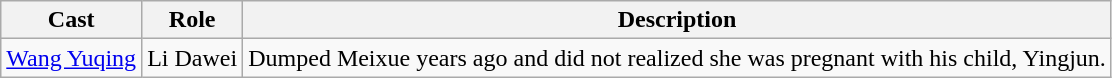<table class="wikitable">
<tr>
<th>Cast</th>
<th>Role</th>
<th>Description</th>
</tr>
<tr>
<td><a href='#'>Wang Yuqing</a></td>
<td>Li Dawei</td>
<td>Dumped Meixue years ago and did not realized she was pregnant with his child, Yingjun.</td>
</tr>
</table>
